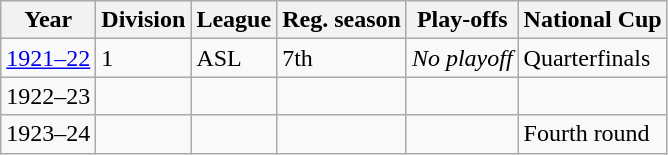<table class="wikitable">
<tr>
<th>Year</th>
<th>Division</th>
<th>League</th>
<th>Reg. season</th>
<th>Play-offs</th>
<th>National Cup</th>
</tr>
<tr>
<td><a href='#'>1921–22</a></td>
<td>1</td>
<td>ASL</td>
<td>7th</td>
<td><em>No playoff</em></td>
<td>Quarterfinals</td>
</tr>
<tr>
<td>1922–23</td>
<td></td>
<td></td>
<td></td>
<td></td>
<td></td>
</tr>
<tr>
<td>1923–24</td>
<td></td>
<td></td>
<td></td>
<td></td>
<td>Fourth round</td>
</tr>
</table>
